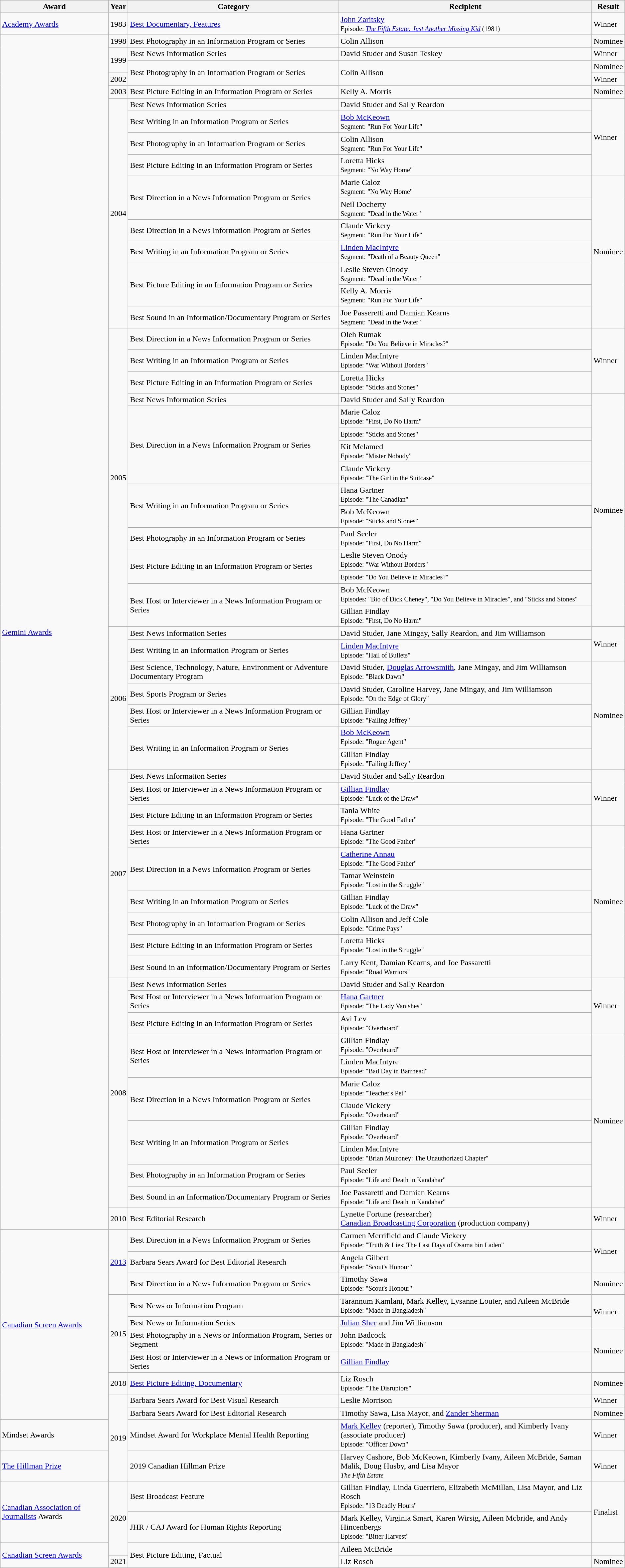<table class="wikitable">
<tr>
<th>Award</th>
<th>Year</th>
<th>Category</th>
<th>Recipient</th>
<th>Result</th>
</tr>
<tr>
<td rowspan="1"><a href='#'>Academy Awards</a></td>
<td>1983</td>
<td><a href='#'>Best Documentary, Features</a></td>
<td><a href='#'>John Zaritsky</a><br><small>Episode: <em><a href='#'>The Fifth Estate: Just Another Missing Kid</a></em> (1981)</small></td>
<td>Winner</td>
</tr>
<tr>
<td rowspan="61"><a href='#'>Gemini Awards</a></td>
<td>1998</td>
<td>Best Photography in an Information Program or Series</td>
<td>Colin Allison</td>
<td>Nominee</td>
</tr>
<tr>
<td rowspan="2">1999</td>
<td rowspan="1">Best News Information Series</td>
<td>David Studer and Susan Teskey</td>
<td>Winner</td>
</tr>
<tr>
<td rowspan="2">Best Photography in an Information Program or Series</td>
<td rowspan="2">Colin Allison</td>
<td>Nominee</td>
</tr>
<tr>
<td>2002</td>
<td>Winner</td>
</tr>
<tr>
<td>2003</td>
<td rowspan="1">Best Picture Editing in an Information Program or Series</td>
<td>Kelly A. Morris</td>
<td>Nominee</td>
</tr>
<tr>
<td rowspan="11">2004</td>
<td>Best News Information Series</td>
<td>David Studer and Sally Reardon</td>
<td rowspan="4">Winner</td>
</tr>
<tr>
<td>Best Writing in an Information Program or Series</td>
<td><a href='#'>Bob McKeown</a><br><small>Segment: "Run For Your Life"</small></td>
</tr>
<tr>
<td>Best Photography in an Information Program or Series</td>
<td>Colin Allison<br><small>Segment: "Run For Your Life"</small></td>
</tr>
<tr>
<td>Best Picture Editing in an Information Program or Series</td>
<td>Loretta Hicks<br><small>Segment: "No Way Home"</small></td>
</tr>
<tr>
<td rowspan="2">Best Direction in a News Information Program or Series</td>
<td>Marie Caloz<br><small>Segment: "No Way Home"</small></td>
<td rowspan="7">Nominee</td>
</tr>
<tr>
<td>Neil Docherty<br><small>Segment: "Dead in the Water"</small></td>
</tr>
<tr>
<td>Best Direction in a News Information Program or Series</td>
<td>Claude Vickery<br><small>Segment: "Run For Your Life"</small></td>
</tr>
<tr>
<td>Best Writing in an Information Program or Series</td>
<td><a href='#'>Linden MacIntyre</a><br><small>Segment: "Death of a Beauty Queen"</small></td>
</tr>
<tr>
<td rowspan="2">Best Picture Editing in an Information Program or Series</td>
<td>Leslie Steven Onody<br><small>Segment: "Dead in the Water"</small></td>
</tr>
<tr>
<td>Kelly A. Morris<br><small>Segment: "Run For Your Life"</small></td>
</tr>
<tr>
<td>Best Sound in an Information/Documentary Program or Series</td>
<td>Joe Passeretti and Damian Kearns<br><small>Segment: "Dead in the Water"</small></td>
</tr>
<tr>
<td rowspan="15">2005</td>
<td>Best Direction in a News Information Program or Series</td>
<td>Oleh Rumak<br><small>Episode: "Do You Believe in Miracles?"</small></td>
<td rowspan="3">Winner</td>
</tr>
<tr>
<td>Best Writing in an Information Program or Series</td>
<td>Linden MacIntyre<br><small>Episode: "War Without Borders"</small></td>
</tr>
<tr>
<td>Best Picture Editing in an Information Program or Series</td>
<td>Loretta Hicks<br><small>Episode: "Sticks and Stones"</small></td>
</tr>
<tr>
<td>Best News Information Series</td>
<td>David Studer and Sally Reardon</td>
<td rowspan="12">Nominee</td>
</tr>
<tr>
<td rowspan="4">Best Direction in a News Information Program or Series</td>
<td>Marie Caloz<br><small>Episode: "First, Do No Harm"</small></td>
</tr>
<tr>
<td><small>Episode: "Sticks and Stones"</small></td>
</tr>
<tr>
<td>Kit Melamed<br><small>Episode: "Mister Nobody"</small></td>
</tr>
<tr>
<td>Claude Vickery<br><small>Episode: "The Girl in the Suitcase"</small></td>
</tr>
<tr>
<td rowspan="2">Best Writing in an Information Program or Series</td>
<td>Hana Gartner<br><small>Episode: "The Canadian"</small></td>
</tr>
<tr>
<td>Bob McKeown<br><small>Episode: "Sticks and Stones"</small></td>
</tr>
<tr>
<td>Best Photography in an Information Program or Series</td>
<td>Paul Seeler<br><small>Episode: "First, Do No Harm"</small></td>
</tr>
<tr>
<td rowspan="2">Best Picture Editing in an Information Program or Series</td>
<td>Leslie Steven Onody<br><small>Episode: "War Without Borders"</small></td>
</tr>
<tr>
<td><small>Episode: "Do You Believe in Miracles?"</small></td>
</tr>
<tr>
<td rowspan="2">Best Host or Interviewer in a News Information Program or Series</td>
<td>Bob McKeown<br><small>Episodes: "Bio of Dick Cheney", "Do You Believe in Miracles", and "Sticks and Stones"</small></td>
</tr>
<tr>
<td>Gillian Findlay<br><small>Episode: "First, Do No Harm"</small></td>
</tr>
<tr>
<td rowspan="8">2006</td>
<td>Best News Information Series</td>
<td>David Studer, Jane Mingay, Sally Reardon, and Jim Williamson</td>
<td rowspan="2">Winner</td>
</tr>
<tr>
<td>Best Writing in an Information Program or Series</td>
<td><a href='#'>Linden MacIntyre</a><br><small>Episode: "Hail of Bullets"</small></td>
</tr>
<tr>
<td>Best Science, Technology, Nature, Environment or Adventure Documentary Program</td>
<td>David Studer, <a href='#'>Douglas Arrowsmith</a>, Jane Mingay, and Jim Williamson<br><small>Episode: "Black Dawn"</small></td>
<td rowspan="6">Nominee</td>
</tr>
<tr>
<td>Best Sports Program or Series</td>
<td>David Studer, Caroline Harvey, Jane Mingay, and Jim Williamson<br><small>Episode: "On the Edge of Glory"</small></td>
</tr>
<tr>
<td rowspan="2">Best Host or Interviewer in a News Information Program or Series</td>
<td>Gillian Findlay<br><small>Episode: "Failing Jeffrey"</small></td>
</tr>
<tr>
<td rowspan="2"><a href='#'>Bob McKeown</a><br><small>Episode: "Rogue Agent"</small></td>
</tr>
<tr>
<td rowspan="2">Best Writing in an Information Program or Series</td>
</tr>
<tr>
<td>Gillian Findlay<br><small>Episode: "Failing Jeffrey"</small></td>
</tr>
<tr>
<td rowspan="10">2007</td>
<td>Best News Information Series</td>
<td>David Studer and Sally Reardon</td>
<td rowspan="3">Winner</td>
</tr>
<tr>
<td>Best Host or Interviewer in a News Information Program or Series</td>
<td><a href='#'>Gillian Findlay</a><br><small>Episode: "Luck of the Draw"</small></td>
</tr>
<tr>
<td>Best Picture Editing in an Information Program or Series</td>
<td>Tania White<br><small>Episode: "The Good Father"</small></td>
</tr>
<tr>
<td>Best Host or Interviewer in a News Information Program or Series</td>
<td>Hana Gartner<br><small>Episode: "The Good Father"</small></td>
<td rowspan="7">Nominee</td>
</tr>
<tr>
<td rowspan="2">Best Direction in a News Information Program or Series</td>
<td><a href='#'>Catherine Annau</a><br><small>Episode: "The Good Father"</small></td>
</tr>
<tr>
<td>Tamar Weinstein<br><small>Episode: "Lost in the Struggle"</small></td>
</tr>
<tr>
<td>Best Writing in an Information Program or Series</td>
<td>Gillian Findlay<br><small>Episode: "Luck of the Draw"</small></td>
</tr>
<tr>
<td>Best Photography in an Information Program or Series</td>
<td>Colin Allison and Jeff Cole<br><small>Episode: "Crime Pays"</small></td>
</tr>
<tr>
<td>Best Picture Editing in an Information Program or Series</td>
<td>Loretta Hicks<br><small>Episode: "Lost in the Struggle"</small></td>
</tr>
<tr>
<td>Best Sound in an Information/Documentary Program or Series</td>
<td>Larry Kent, Damian Kearns, and Joe Passaretti<br><small>Episode: "Road Warriors"</small></td>
</tr>
<tr>
<td rowspan="11">2008</td>
<td>Best News Information Series</td>
<td>David Studer and Sally Reardon</td>
<td rowspan="3">Winner</td>
</tr>
<tr>
<td>Best Host or Interviewer in a News Information Program or Series</td>
<td><a href='#'>Hana Gartner</a><br><small>Episode: "The Lady Vanishes"</small></td>
</tr>
<tr>
<td>Best Picture Editing in an Information Program or Series</td>
<td>Avi Lev<br><small>Episode: "Overboard"</small></td>
</tr>
<tr>
<td rowspan="2">Best Host or Interviewer in a News Information Program or Series</td>
<td>Gillian Findlay<br><small>Episode: "Overboard"</small></td>
<td rowspan="8">Nominee</td>
</tr>
<tr>
<td>Linden MacIntyre<br><small>Episode: "Bad Day in Barrhead"</small></td>
</tr>
<tr>
<td rowspan="2">Best Direction in a News Information Program or Series</td>
<td>Marie Caloz<br><small>Episode: "Teacher's Pet"</small></td>
</tr>
<tr>
<td>Claude Vickery<br><small>Episode: "Overboard"</small></td>
</tr>
<tr>
<td rowspan="2">Best Writing in an Information Program or Series</td>
<td>Gillian Findlay<br><small>Episode: "Overboard"</small></td>
</tr>
<tr>
<td>Linden MacIntyre<br><small>Episode: "Brian Mulroney: The Unauthorized Chapter"</small></td>
</tr>
<tr>
<td>Best Photography in an Information Program or Series</td>
<td>Paul Seeler<br><small>Episode: "Life and Death in Kandahar"</small></td>
</tr>
<tr>
<td>Best Sound in an Information/Documentary Program or Series</td>
<td>Joe Passaretti and Damian Kearns<br><small>Episode: "Life and Death in Kandahar"</small></td>
</tr>
<tr>
<td>2010</td>
<td>Best Editorial Research</td>
<td>Lynette Fortune (researcher)<br><a href='#'>Canadian Broadcasting Corporation</a> (production company)</td>
<td>Winner</td>
</tr>
<tr>
<td rowspan="10"><a href='#'>Canadian Screen Awards</a></td>
<td rowspan="3"><a href='#'>2013</a></td>
<td>Best Direction in a News Information Program or Series</td>
<td>Carmen Merrifield and Claude Vickery<br><small>Episode: "Truth & Lies: The Last Days of Osama bin Laden"</small></td>
<td rowspan="2">Winner</td>
</tr>
<tr>
<td>Barbara Sears Award for Best Editorial Research</td>
<td>Angela Gilbert<br><small>Episode: "Scout's Honour"</small></td>
</tr>
<tr>
<td>Best Direction in a News Information Program or Series</td>
<td>Timothy Sawa<br><small>Episode: "Scout's Honour"</small></td>
<td>Nominee</td>
</tr>
<tr>
<td rowspan="4">2015</td>
<td>Best News or Information Program</td>
<td>Tarannum Kamlani, Mark Kelley, Lysanne Louter, and Aileen McBride<br><small>Episode: "Made in Bangladesh"</small></td>
<td rowspan="2">Winner</td>
</tr>
<tr>
<td>Best News or Information Series</td>
<td><a href='#'>Julian Sher</a> and Jim Williamson</td>
</tr>
<tr>
<td>Best Photography in a News or Information Program, Series or Segment</td>
<td>John Badcock<br><small>Episode: "Made in Bangladesh"</small></td>
<td rowspan="2">Nominee</td>
</tr>
<tr>
<td>Best Host or Interviewer in a News or Information Program or Series</td>
<td><a href='#'>Gillian Findlay</a></td>
</tr>
<tr>
<td>2018</td>
<td><a href='#'>Best Picture Editing, Documentary</a></td>
<td>Liz Rosch<br><small>Episode: "The Disruptors"</small></td>
<td>Nominee</td>
</tr>
<tr>
<td rowspan="4">2019</td>
<td>Barbara Sears Award for Best Visual Research</td>
<td>Leslie Morrison</td>
<td>Winner</td>
</tr>
<tr>
<td>Barbara Sears Award for Best Editorial Research</td>
<td>Timothy Sawa, Lisa Mayor, and <a href='#'>Zander Sherman</a></td>
<td>Nominee</td>
</tr>
<tr>
<td>Mindset Awards</td>
<td>Mindset Award for Workplace Mental Health Reporting</td>
<td><a href='#'>Mark Kelley</a> (reporter), Timothy Sawa (producer), and Kimberly Ivany (associate producer)<br><small>Episode: "Officer Down"</small></td>
<td>Winner</td>
</tr>
<tr>
<td><a href='#'>The Hillman Prize</a></td>
<td>2019 Canadian Hillman Prize</td>
<td>Harvey Cashore, Bob McKeown, Kimberly Ivany, Aileen McBride, Saman Malik, Doug Husby, and Lisa Mayor<br><small><em>The Fifth Estate</em></small></td>
<td>Winner</td>
</tr>
<tr>
<td rowspan="2"><a href='#'>Canadian Association of Journalists</a> Awards</td>
<td rowspan="3">2020</td>
<td>Best Broadcast Feature</td>
<td>Gillian Findlay, Linda Guerriero, Elizabeth McMillan, Lisa Mayor, and Liz Rosch<br><small>Episode: "13 Deadly Hours"</small></td>
<td rowspan="2">Finalist</td>
</tr>
<tr>
<td>JHR / CAJ Award for Human Rights Reporting</td>
<td>Mark Kelley, Virginia Smart, Karen Wirsig, Aileen Mcbride, and Andy Hincenbergs<br><small>Episode: "Bitter Harvest"</small></td>
</tr>
<tr>
<td rowspan="2"><a href='#'>Canadian Screen Awards</a></td>
<td rowspan="2">Best Picture Editing, Factual</td>
<td>Aileen McBride</td>
<td></td>
</tr>
<tr>
<td>2021</td>
<td>Liz Rosch</td>
<td>Nominee</td>
</tr>
</table>
